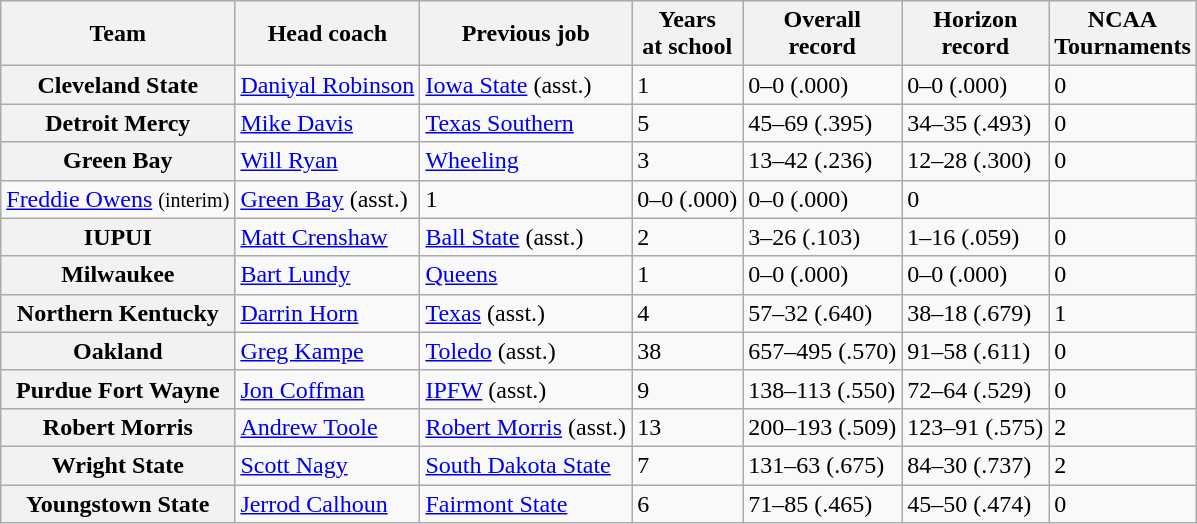<table class="wikitable sortable">
<tr>
<th>Team</th>
<th>Head coach</th>
<th>Previous job</th>
<th>Years<br>at school</th>
<th>Overall<br>record</th>
<th>Horizon<br>record</th>
<th>NCAA<br>Tournaments</th>
</tr>
<tr>
<th style=>Cleveland State</th>
<td><a href='#'>Daniyal Robinson</a></td>
<td><a href='#'>Iowa State</a> (asst.)</td>
<td>1</td>
<td>0–0 (.000)</td>
<td>0–0 (.000)</td>
<td>0</td>
</tr>
<tr>
<th style=>Detroit Mercy</th>
<td><a href='#'>Mike Davis</a></td>
<td><a href='#'>Texas Southern</a></td>
<td>5</td>
<td>45–69 (.395)</td>
<td>34–35 (.493)</td>
<td>0</td>
</tr>
<tr>
<th style=>Green Bay</th>
<td><a href='#'>Will Ryan</a></td>
<td><a href='#'>Wheeling</a></td>
<td>3</td>
<td>13–42 (.236)</td>
<td>12–28 (.300)</td>
<td>0</td>
</tr>
<tr>
<td><a href='#'>Freddie Owens</a> <small>(interim)</small></td>
<td><a href='#'>Green Bay</a> (asst.)</td>
<td>1</td>
<td>0–0 (.000)</td>
<td>0–0 (.000)</td>
<td>0</td>
</tr>
<tr>
<th style=>IUPUI</th>
<td><a href='#'>Matt Crenshaw</a></td>
<td><a href='#'>Ball State</a> (asst.)</td>
<td>2</td>
<td>3–26 (.103)</td>
<td>1–16 (.059)</td>
<td>0</td>
</tr>
<tr>
<th style=>Milwaukee</th>
<td><a href='#'>Bart Lundy</a></td>
<td><a href='#'>Queens</a></td>
<td>1</td>
<td>0–0 (.000)</td>
<td>0–0 (.000)</td>
<td>0</td>
</tr>
<tr>
<th style=>Northern Kentucky</th>
<td><a href='#'>Darrin Horn</a></td>
<td><a href='#'>Texas</a> (asst.)</td>
<td>4</td>
<td>57–32 (.640)</td>
<td>38–18 (.679)</td>
<td>1</td>
</tr>
<tr>
<th style=>Oakland</th>
<td><a href='#'>Greg Kampe</a></td>
<td><a href='#'>Toledo</a> (asst.)</td>
<td>38</td>
<td>657–495 (.570)</td>
<td>91–58 (.611)</td>
<td>0</td>
</tr>
<tr>
<th style=>Purdue Fort Wayne</th>
<td><a href='#'>Jon Coffman</a></td>
<td><a href='#'>IPFW</a> (asst.)</td>
<td>9</td>
<td>138–113 (.550)</td>
<td>72–64 (.529)</td>
<td>0</td>
</tr>
<tr>
<th style=>Robert Morris</th>
<td><a href='#'>Andrew Toole</a></td>
<td><a href='#'>Robert Morris</a> (asst.)</td>
<td>13</td>
<td>200–193 (.509)</td>
<td>123–91 (.575)</td>
<td>2</td>
</tr>
<tr>
<th style=>Wright State</th>
<td><a href='#'>Scott Nagy</a></td>
<td><a href='#'>South Dakota State</a></td>
<td>7</td>
<td>131–63 (.675)</td>
<td>84–30 (.737)</td>
<td>2</td>
</tr>
<tr>
<th style=>Youngstown State</th>
<td><a href='#'>Jerrod Calhoun</a></td>
<td><a href='#'>Fairmont State</a></td>
<td>6</td>
<td>71–85 (.465)</td>
<td>45–50 (.474)</td>
<td>0</td>
</tr>
</table>
